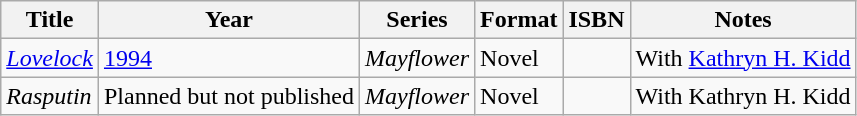<table class="wikitable sortable">
<tr>
<th>Title</th>
<th>Year</th>
<th>Series</th>
<th>Format</th>
<th>ISBN</th>
<th class="unsortable">Notes</th>
</tr>
<tr>
<td><em><a href='#'>Lovelock</a></em></td>
<td><a href='#'>1994</a></td>
<td><em>Mayflower</em></td>
<td>Novel</td>
<td></td>
<td>With <a href='#'>Kathryn H. Kidd</a></td>
</tr>
<tr>
<td><em>Rasputin</em></td>
<td>Planned but not published</td>
<td><em>Mayflower</em></td>
<td>Novel</td>
<td></td>
<td>With Kathryn H. Kidd</td>
</tr>
</table>
